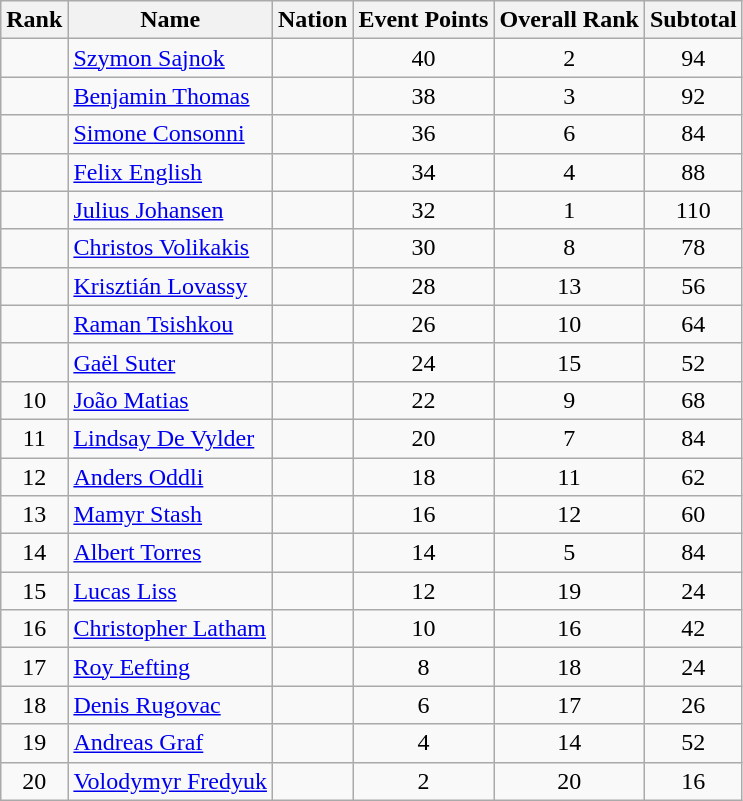<table class="wikitable sortable" style="text-align:center">
<tr>
<th>Rank</th>
<th>Name</th>
<th>Nation</th>
<th>Event Points</th>
<th>Overall Rank</th>
<th>Subtotal</th>
</tr>
<tr>
<td></td>
<td align=left><a href='#'>Szymon Sajnok</a></td>
<td align=left></td>
<td>40</td>
<td>2</td>
<td>94</td>
</tr>
<tr>
<td></td>
<td align=left><a href='#'>Benjamin Thomas</a></td>
<td align=left></td>
<td>38</td>
<td>3</td>
<td>92</td>
</tr>
<tr>
<td></td>
<td align=left><a href='#'>Simone Consonni</a></td>
<td align=left></td>
<td>36</td>
<td>6</td>
<td>84</td>
</tr>
<tr>
<td></td>
<td align=left><a href='#'>Felix English</a></td>
<td align=left></td>
<td>34</td>
<td>4</td>
<td>88</td>
</tr>
<tr>
<td></td>
<td align=left><a href='#'>Julius Johansen</a></td>
<td align=left></td>
<td>32</td>
<td>1</td>
<td>110</td>
</tr>
<tr>
<td></td>
<td align=left><a href='#'>Christos Volikakis</a></td>
<td align=left></td>
<td>30</td>
<td>8</td>
<td>78</td>
</tr>
<tr>
<td></td>
<td align=left><a href='#'>Krisztián Lovassy</a></td>
<td align=left></td>
<td>28</td>
<td>13</td>
<td>56</td>
</tr>
<tr>
<td></td>
<td align=left><a href='#'>Raman Tsishkou</a></td>
<td align=left></td>
<td>26</td>
<td>10</td>
<td>64</td>
</tr>
<tr>
<td></td>
<td align=left><a href='#'>Gaël Suter</a></td>
<td align=left></td>
<td>24</td>
<td>15</td>
<td>52</td>
</tr>
<tr>
<td>10</td>
<td align=left><a href='#'>João Matias</a></td>
<td align=left></td>
<td>22</td>
<td>9</td>
<td>68</td>
</tr>
<tr>
<td>11</td>
<td align=left><a href='#'>Lindsay De Vylder</a></td>
<td align=left></td>
<td>20</td>
<td>7</td>
<td>84</td>
</tr>
<tr>
<td>12</td>
<td align=left><a href='#'>Anders Oddli</a></td>
<td align=left></td>
<td>18</td>
<td>11</td>
<td>62</td>
</tr>
<tr>
<td>13</td>
<td align=left><a href='#'>Mamyr Stash</a></td>
<td align=left></td>
<td>16</td>
<td>12</td>
<td>60</td>
</tr>
<tr>
<td>14</td>
<td align=left><a href='#'>Albert Torres</a></td>
<td align=left></td>
<td>14</td>
<td>5</td>
<td>84</td>
</tr>
<tr>
<td>15</td>
<td align=left><a href='#'>Lucas Liss</a></td>
<td align=left></td>
<td>12</td>
<td>19</td>
<td>24</td>
</tr>
<tr>
<td>16</td>
<td align=left><a href='#'>Christopher Latham</a></td>
<td align=left></td>
<td>10</td>
<td>16</td>
<td>42</td>
</tr>
<tr>
<td>17</td>
<td align=left><a href='#'>Roy Eefting</a></td>
<td align=left></td>
<td>8</td>
<td>18</td>
<td>24</td>
</tr>
<tr>
<td>18</td>
<td align=left><a href='#'>Denis Rugovac</a></td>
<td align=left></td>
<td>6</td>
<td>17</td>
<td>26</td>
</tr>
<tr>
<td>19</td>
<td align=left><a href='#'>Andreas Graf</a></td>
<td align=left></td>
<td>4</td>
<td>14</td>
<td>52</td>
</tr>
<tr>
<td>20</td>
<td align=left><a href='#'>Volodymyr Fredyuk</a></td>
<td align=left></td>
<td>2</td>
<td>20</td>
<td>16</td>
</tr>
</table>
